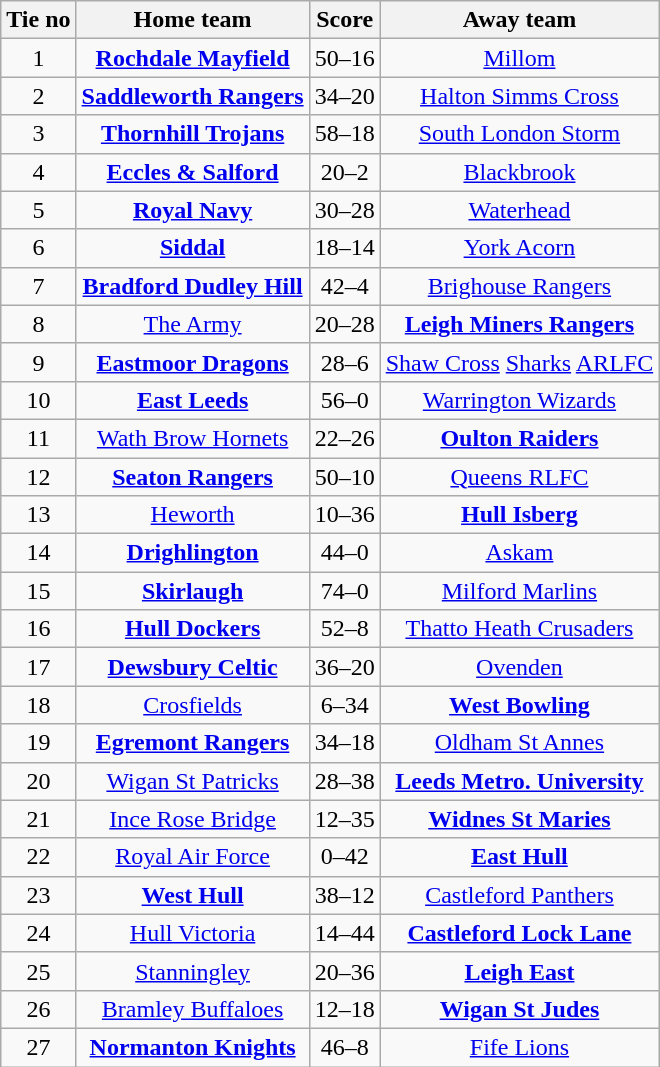<table class="wikitable" style="text-align: center">
<tr>
<th>Tie no</th>
<th>Home team</th>
<th>Score</th>
<th>Away team</th>
</tr>
<tr>
<td>1</td>
<td><strong><a href='#'>Rochdale Mayfield</a></strong></td>
<td>50–16</td>
<td><a href='#'>Millom</a></td>
</tr>
<tr>
<td>2</td>
<td><strong><a href='#'>Saddleworth Rangers</a></strong></td>
<td>34–20</td>
<td><a href='#'>Halton Simms Cross</a></td>
</tr>
<tr>
<td>3</td>
<td><strong><a href='#'>Thornhill Trojans</a></strong></td>
<td>58–18</td>
<td><a href='#'>South London Storm</a></td>
</tr>
<tr>
<td>4</td>
<td><strong><a href='#'>Eccles & Salford</a></strong></td>
<td>20–2</td>
<td><a href='#'>Blackbrook</a></td>
</tr>
<tr>
<td>5</td>
<td><strong><a href='#'>Royal Navy</a></strong></td>
<td>30–28</td>
<td><a href='#'>Waterhead</a></td>
</tr>
<tr>
<td>6</td>
<td><strong><a href='#'>Siddal</a></strong></td>
<td>18–14</td>
<td><a href='#'>York Acorn</a></td>
</tr>
<tr>
<td>7</td>
<td><strong><a href='#'>Bradford Dudley Hill</a></strong></td>
<td>42–4</td>
<td><a href='#'>Brighouse Rangers</a></td>
</tr>
<tr>
<td>8</td>
<td><a href='#'>The Army</a></td>
<td>20–28</td>
<td><strong><a href='#'>Leigh Miners Rangers</a></strong></td>
</tr>
<tr>
<td>9</td>
<td><strong><a href='#'>Eastmoor Dragons</a></strong></td>
<td>28–6</td>
<td><a href='#'>Shaw Cross</a> <a href='#'>Sharks</a> <a href='#'>ARLFC</a></td>
</tr>
<tr>
<td>10</td>
<td><strong><a href='#'>East Leeds</a></strong></td>
<td>56–0</td>
<td><a href='#'>Warrington Wizards</a></td>
</tr>
<tr>
<td>11</td>
<td><a href='#'>Wath Brow Hornets</a></td>
<td>22–26</td>
<td><strong><a href='#'>Oulton Raiders</a></strong></td>
</tr>
<tr>
<td>12</td>
<td><strong><a href='#'>Seaton Rangers</a></strong></td>
<td>50–10</td>
<td><a href='#'>Queens RLFC</a></td>
</tr>
<tr>
<td>13</td>
<td><a href='#'>Heworth</a></td>
<td>10–36</td>
<td><strong><a href='#'>Hull Isberg</a></strong></td>
</tr>
<tr>
<td>14</td>
<td><strong><a href='#'>Drighlington</a></strong></td>
<td>44–0</td>
<td><a href='#'>Askam</a></td>
</tr>
<tr>
<td>15</td>
<td><strong><a href='#'>Skirlaugh</a></strong></td>
<td>74–0</td>
<td><a href='#'>Milford Marlins</a></td>
</tr>
<tr>
<td>16</td>
<td><strong><a href='#'>Hull Dockers</a></strong></td>
<td>52–8</td>
<td><a href='#'>Thatto Heath Crusaders</a></td>
</tr>
<tr>
<td>17</td>
<td><strong><a href='#'>Dewsbury Celtic</a></strong></td>
<td>36–20</td>
<td><a href='#'>Ovenden</a></td>
</tr>
<tr>
<td>18</td>
<td><a href='#'>Crosfields</a></td>
<td>6–34</td>
<td><strong><a href='#'>West Bowling</a></strong></td>
</tr>
<tr>
<td>19</td>
<td><strong><a href='#'>Egremont Rangers</a></strong></td>
<td>34–18</td>
<td><a href='#'>Oldham St Annes</a></td>
</tr>
<tr>
<td>20</td>
<td><a href='#'>Wigan St Patricks</a></td>
<td>28–38</td>
<td><strong><a href='#'>Leeds Metro. University</a></strong></td>
</tr>
<tr>
<td>21</td>
<td><a href='#'>Ince Rose Bridge</a></td>
<td>12–35</td>
<td><strong><a href='#'>Widnes St Maries</a></strong></td>
</tr>
<tr>
<td>22</td>
<td><a href='#'>Royal Air Force</a></td>
<td>0–42</td>
<td><strong><a href='#'>East Hull</a></strong></td>
</tr>
<tr>
<td>23</td>
<td><strong><a href='#'>West Hull</a></strong></td>
<td>38–12</td>
<td><a href='#'>Castleford Panthers</a></td>
</tr>
<tr>
<td>24</td>
<td><a href='#'>Hull Victoria</a></td>
<td>14–44</td>
<td><strong><a href='#'>Castleford Lock Lane</a></strong></td>
</tr>
<tr>
<td>25</td>
<td><a href='#'>Stanningley</a></td>
<td>20–36</td>
<td><strong><a href='#'>Leigh East</a></strong></td>
</tr>
<tr>
<td>26</td>
<td><a href='#'>Bramley Buffaloes</a></td>
<td>12–18</td>
<td><strong><a href='#'>Wigan St Judes</a></strong></td>
</tr>
<tr>
<td>27</td>
<td><strong><a href='#'>Normanton Knights</a></strong></td>
<td>46–8</td>
<td><a href='#'>Fife Lions</a></td>
</tr>
</table>
